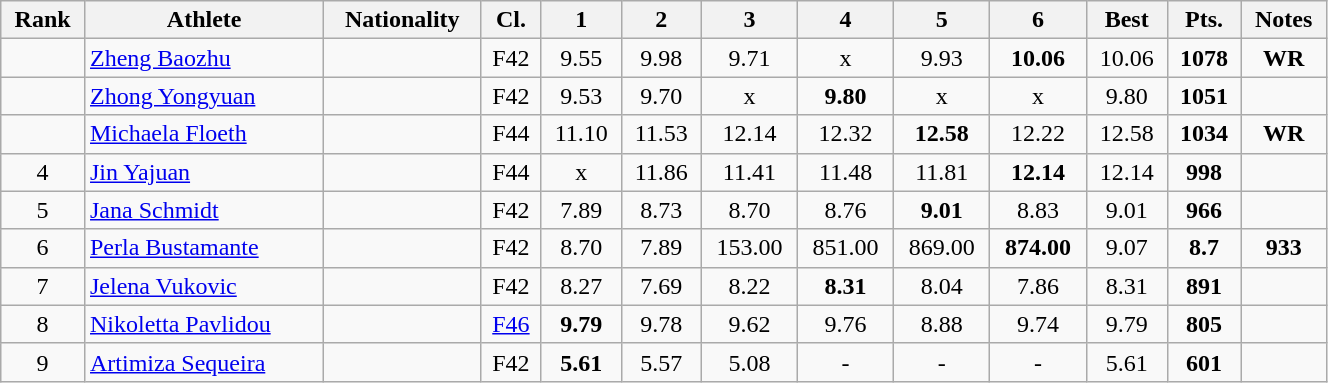<table class="wikitable sortable" style="text-align:center; width:70%;">
<tr>
<th>Rank</th>
<th>Athlete</th>
<th>Nationality</th>
<th>Cl.</th>
<th class="unsortable">1</th>
<th class="unsortable">2</th>
<th class="unsortable">3</th>
<th class="unsortable">4</th>
<th class="unsortable">5</th>
<th class="unsortable">6</th>
<th>Best</th>
<th>Pts.</th>
<th>Notes</th>
</tr>
<tr>
<td></td>
<td style="text-align:left;"><a href='#'>Zheng Baozhu</a></td>
<td style="text-align:left;"></td>
<td>F42</td>
<td>9.55</td>
<td>9.98</td>
<td>9.71</td>
<td>x</td>
<td>9.93</td>
<td><strong>10.06</strong></td>
<td>10.06</td>
<td><strong>1078</strong></td>
<td><strong>WR</strong></td>
</tr>
<tr>
<td></td>
<td style="text-align:left;"><a href='#'>Zhong Yongyuan</a></td>
<td style="text-align:left;"></td>
<td>F42</td>
<td>9.53</td>
<td>9.70</td>
<td>x</td>
<td><strong>9.80</strong></td>
<td>x</td>
<td>x</td>
<td>9.80</td>
<td><strong>1051</strong></td>
<td></td>
</tr>
<tr>
<td></td>
<td style="text-align:left;"><a href='#'>Michaela Floeth</a></td>
<td style="text-align:left;"></td>
<td>F44</td>
<td>11.10</td>
<td>11.53</td>
<td>12.14</td>
<td>12.32</td>
<td><strong>12.58</strong></td>
<td>12.22</td>
<td>12.58</td>
<td><strong>1034</strong></td>
<td><strong>WR</strong></td>
</tr>
<tr>
<td>4</td>
<td style="text-align:left;"><a href='#'>Jin Yajuan</a></td>
<td style="text-align:left;"></td>
<td>F44</td>
<td>x</td>
<td>11.86</td>
<td>11.41</td>
<td>11.48</td>
<td>11.81</td>
<td><strong>12.14</strong></td>
<td>12.14</td>
<td><strong>998</strong></td>
<td></td>
</tr>
<tr>
<td>5</td>
<td style="text-align:left;"><a href='#'>Jana Schmidt</a></td>
<td style="text-align:left;"></td>
<td>F42</td>
<td>7.89</td>
<td>8.73</td>
<td>8.70</td>
<td>8.76</td>
<td><strong>9.01</strong></td>
<td>8.83</td>
<td>9.01</td>
<td><strong>966</strong></td>
<td></td>
</tr>
<tr>
<td>6</td>
<td style="text-align:left;"><a href='#'>Perla Bustamante</a></td>
<td style="text-align:left;"></td>
<td>F42</td>
<td>8.70</td>
<td>7.89</td>
<td>153.00</td>
<td>851.00</td>
<td>869.00</td>
<td><strong>874.00</strong></td>
<td>9.07</td>
<td><strong>8.7</strong></td>
<td><strong>933</strong></td>
</tr>
<tr>
<td>7</td>
<td style="text-align:left;"><a href='#'>Jelena Vukovic</a></td>
<td style="text-align:left;"></td>
<td>F42</td>
<td>8.27</td>
<td>7.69</td>
<td>8.22</td>
<td><strong>8.31</strong></td>
<td>8.04</td>
<td>7.86</td>
<td>8.31</td>
<td><strong>891</strong></td>
<td></td>
</tr>
<tr>
<td>8</td>
<td style="text-align:left;"><a href='#'>Nikoletta Pavlidou</a></td>
<td style="text-align:left;"></td>
<td><a href='#'>F46</a></td>
<td><strong>9.79</strong></td>
<td>9.78</td>
<td>9.62</td>
<td>9.76</td>
<td>8.88</td>
<td>9.74</td>
<td>9.79</td>
<td><strong>805</strong></td>
<td></td>
</tr>
<tr>
<td>9</td>
<td style="text-align:left;"><a href='#'>Artimiza Sequeira</a></td>
<td style="text-align:left;"></td>
<td>F42</td>
<td><strong>5.61</strong></td>
<td>5.57</td>
<td>5.08</td>
<td>-</td>
<td>-</td>
<td>-</td>
<td>5.61</td>
<td><strong>601</strong></td>
<td></td>
</tr>
</table>
